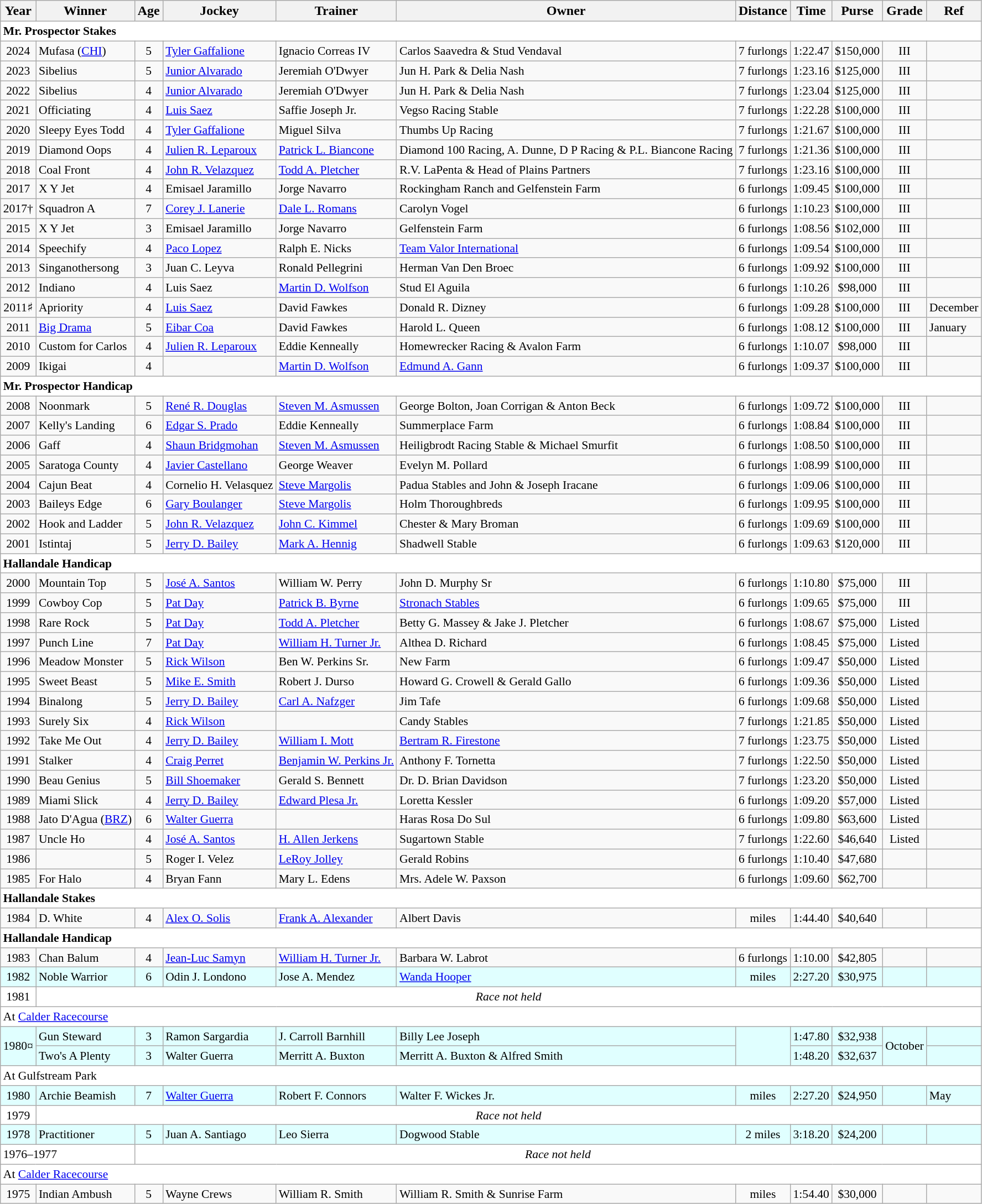<table class="wikitable sortable">
<tr>
<th>Year</th>
<th>Winner</th>
<th>Age</th>
<th>Jockey</th>
<th>Trainer</th>
<th>Owner</th>
<th>Distance</th>
<th>Time</th>
<th>Purse</th>
<th>Grade</th>
<th>Ref</th>
</tr>
<tr style="font-size:90%; background-color:white">
<td align="left" colspan=11><strong>Mr. Prospector Stakes</strong></td>
</tr>
<tr style="font-size:90%; ">
<td align=center>2024</td>
<td>Mufasa (<a href='#'>CHI</a>)</td>
<td align=center>5</td>
<td><a href='#'>Tyler Gaffalione</a></td>
<td>Ignacio Correas IV</td>
<td>Carlos Saavedra & Stud Vendaval</td>
<td align=center>7 furlongs</td>
<td align=center>1:22.47</td>
<td align=center>$150,000</td>
<td align=center>III</td>
<td></td>
</tr>
<tr style="font-size:90%; ">
<td align=center>2023</td>
<td>Sibelius</td>
<td align=center>5</td>
<td><a href='#'>Junior Alvarado</a></td>
<td>Jeremiah O'Dwyer</td>
<td>Jun H. Park & Delia Nash</td>
<td align=center>7 furlongs</td>
<td align=center>1:23.16</td>
<td align=center>$125,000</td>
<td align=center>III</td>
<td></td>
</tr>
<tr style="font-size:90%; ">
<td align=center>2022</td>
<td>Sibelius</td>
<td align=center>4</td>
<td><a href='#'>Junior Alvarado</a></td>
<td>Jeremiah O'Dwyer</td>
<td>Jun H. Park & Delia Nash</td>
<td align=center>7 furlongs</td>
<td align=center>1:23.04</td>
<td align=center>$125,000</td>
<td align=center>III</td>
<td></td>
</tr>
<tr style="font-size:90%; ">
<td align=center>2021</td>
<td>Officiating</td>
<td align=center>4</td>
<td><a href='#'>Luis Saez</a></td>
<td>Saffie Joseph Jr.</td>
<td>Vegso Racing Stable</td>
<td align=center>7 furlongs</td>
<td align=center>1:22.28</td>
<td align=center>$100,000</td>
<td align=center>III</td>
<td></td>
</tr>
<tr style="font-size:90%; ">
<td align=center>2020</td>
<td>Sleepy Eyes Todd</td>
<td align=center>4</td>
<td><a href='#'>Tyler Gaffalione</a></td>
<td>Miguel Silva</td>
<td>Thumbs Up Racing</td>
<td align=center>7 furlongs</td>
<td align=center>1:21.67</td>
<td align=center>$100,000</td>
<td align=center>III</td>
<td></td>
</tr>
<tr style="font-size:90%; ">
<td align=center>2019</td>
<td>Diamond Oops</td>
<td align=center>4</td>
<td><a href='#'>Julien R. Leparoux</a></td>
<td><a href='#'>Patrick L. Biancone</a></td>
<td>Diamond 100 Racing, A. Dunne, D P Racing & P.L. Biancone Racing</td>
<td align=center>7 furlongs</td>
<td align=center>1:21.36</td>
<td align=center>$100,000</td>
<td align=center>III</td>
<td></td>
</tr>
<tr style="font-size:90%; ">
<td align=center>2018</td>
<td>Coal Front</td>
<td align=center>4</td>
<td><a href='#'>John R. Velazquez</a></td>
<td><a href='#'>Todd A. Pletcher</a></td>
<td>R.V. LaPenta & Head of Plains Partners</td>
<td align=center>7 furlongs</td>
<td align=center>1:23.16</td>
<td align=center>$100,000</td>
<td align=center>III</td>
<td></td>
</tr>
<tr style="font-size:90%; ">
<td align=center>2017</td>
<td>X Y Jet</td>
<td align=center>4</td>
<td>Emisael Jaramillo</td>
<td>Jorge Navarro</td>
<td>Rockingham Ranch and Gelfenstein Farm</td>
<td align=center>6 furlongs</td>
<td align=center>1:09.45</td>
<td align=center>$100,000</td>
<td align=center>III</td>
<td></td>
</tr>
<tr style="font-size:90%; ">
<td align=center>2017†</td>
<td>Squadron A</td>
<td align=center>7</td>
<td><a href='#'>Corey J. Lanerie</a></td>
<td><a href='#'>Dale L. Romans</a></td>
<td>Carolyn Vogel</td>
<td align=center>6 furlongs</td>
<td align=center>1:10.23</td>
<td align=center>$100,000</td>
<td align=center>III</td>
<td></td>
</tr>
<tr style="font-size:90%; ">
<td align=center>2015</td>
<td>X Y Jet</td>
<td align=center>3</td>
<td>Emisael Jaramillo</td>
<td>Jorge Navarro</td>
<td>Gelfenstein Farm</td>
<td align=center>6 furlongs</td>
<td align=center>1:08.56</td>
<td align=center>$102,000</td>
<td align=center>III</td>
<td></td>
</tr>
<tr style="font-size:90%; ">
<td align=center>2014</td>
<td>Speechify</td>
<td align=center>4</td>
<td><a href='#'>Paco Lopez</a></td>
<td>Ralph E. Nicks</td>
<td><a href='#'>Team Valor International</a></td>
<td align=center>6 furlongs</td>
<td align=center>1:09.54</td>
<td align=center>$100,000</td>
<td align=center>III</td>
<td></td>
</tr>
<tr style="font-size:90%; ">
<td align=center>2013</td>
<td>Singanothersong</td>
<td align=center>3</td>
<td>Juan C. Leyva</td>
<td>Ronald Pellegrini</td>
<td>Herman Van Den Broec</td>
<td align=center>6 furlongs</td>
<td align=center>1:09.92</td>
<td align=center>$100,000</td>
<td align=center>III</td>
<td></td>
</tr>
<tr style="font-size:90%; ">
<td align=center>2012</td>
<td>Indiano</td>
<td align=center>4</td>
<td>Luis Saez</td>
<td><a href='#'>Martin D. Wolfson</a></td>
<td>Stud El Aguila</td>
<td align=center>6 furlongs</td>
<td align=center>1:10.26</td>
<td align=center>$98,000</td>
<td align=center>III</td>
<td></td>
</tr>
<tr style="font-size:90%; ">
<td align=center>2011♯</td>
<td>Apriority</td>
<td align=center>4</td>
<td><a href='#'>Luis Saez</a></td>
<td>David Fawkes</td>
<td>Donald R. Dizney</td>
<td align=center>6 furlongs</td>
<td align=center>1:09.28</td>
<td align=center>$100,000</td>
<td align=center>III</td>
<td>December</td>
</tr>
<tr style="font-size:90%; ">
<td align=center>2011</td>
<td><a href='#'>Big Drama</a></td>
<td align=center>5</td>
<td><a href='#'>Eibar Coa</a></td>
<td>David Fawkes</td>
<td>Harold L. Queen</td>
<td align=center>6 furlongs</td>
<td align=center>1:08.12</td>
<td align=center>$100,000</td>
<td align=center>III</td>
<td>January</td>
</tr>
<tr style="font-size:90%; ">
<td align=center>2010</td>
<td>Custom for Carlos</td>
<td align=center>4</td>
<td><a href='#'>Julien R. Leparoux</a></td>
<td>Eddie Kenneally</td>
<td>Homewrecker Racing & Avalon Farm</td>
<td align=center>6 furlongs</td>
<td align=center>1:10.07</td>
<td align=center>$98,000</td>
<td align=center>III</td>
<td></td>
</tr>
<tr style="font-size:90%; ">
<td align=center>2009</td>
<td>Ikigai</td>
<td align=center>4</td>
<td></td>
<td><a href='#'>Martin D. Wolfson</a></td>
<td><a href='#'>Edmund A. Gann</a></td>
<td align=center>6 furlongs</td>
<td align=center>1:09.37</td>
<td align=center>$100,000</td>
<td align=center>III</td>
<td></td>
</tr>
<tr style="font-size:90%; background-color:white">
<td align="left" colspan=11><strong>Mr. Prospector Handicap</strong></td>
</tr>
<tr style="font-size:90%; ">
<td align=center>2008</td>
<td>Noonmark</td>
<td align=center>5</td>
<td><a href='#'>René R. Douglas</a></td>
<td><a href='#'>Steven M. Asmussen</a></td>
<td>George Bolton, Joan Corrigan & Anton Beck</td>
<td align=center>6 furlongs</td>
<td align=center>1:09.72</td>
<td align=center>$100,000</td>
<td align=center>III</td>
<td></td>
</tr>
<tr style="font-size:90%; ">
<td align=center>2007</td>
<td>Kelly's Landing</td>
<td align=center>6</td>
<td><a href='#'>Edgar S. Prado</a></td>
<td>Eddie Kenneally</td>
<td>Summerplace Farm</td>
<td align=center>6 furlongs</td>
<td align=center>1:08.84</td>
<td align=center>$100,000</td>
<td align=center>III</td>
<td></td>
</tr>
<tr style="font-size:90%; ">
<td align=center>2006</td>
<td>Gaff</td>
<td align=center>4</td>
<td><a href='#'>Shaun Bridgmohan</a></td>
<td><a href='#'>Steven M. Asmussen</a></td>
<td>Heiligbrodt Racing Stable & Michael Smurfit</td>
<td align=center>6 furlongs</td>
<td align=center>1:08.50</td>
<td align=center>$100,000</td>
<td align=center>III</td>
<td></td>
</tr>
<tr style="font-size:90%; ">
<td align=center>2005</td>
<td>Saratoga County</td>
<td align=center>4</td>
<td><a href='#'>Javier Castellano</a></td>
<td>George Weaver</td>
<td>Evelyn M. Pollard</td>
<td align=center>6 furlongs</td>
<td align=center>1:08.99</td>
<td align=center>$100,000</td>
<td align=center>III</td>
<td></td>
</tr>
<tr style="font-size:90%; ">
<td align=center>2004</td>
<td>Cajun Beat</td>
<td align=center>4</td>
<td>Cornelio H. Velasquez</td>
<td><a href='#'>Steve Margolis</a></td>
<td>Padua Stables and John & Joseph Iracane</td>
<td align=center>6 furlongs</td>
<td align=center>1:09.06</td>
<td align=center>$100,000</td>
<td align=center>III</td>
<td></td>
</tr>
<tr style="font-size:90%; ">
<td align=center>2003</td>
<td>Baileys Edge</td>
<td align=center>6</td>
<td><a href='#'>Gary Boulanger</a></td>
<td><a href='#'>Steve Margolis</a></td>
<td>Holm Thoroughbreds</td>
<td align=center>6 furlongs</td>
<td align=center>1:09.95</td>
<td align=center>$100,000</td>
<td align=center>III</td>
<td></td>
</tr>
<tr style="font-size:90%; ">
<td align=center>2002</td>
<td>Hook and Ladder</td>
<td align=center>5</td>
<td><a href='#'>John R. Velazquez</a></td>
<td><a href='#'>John C. Kimmel</a></td>
<td>Chester & Mary Broman</td>
<td align=center>6 furlongs</td>
<td align=center>1:09.69</td>
<td align=center>$100,000</td>
<td align=center>III</td>
<td></td>
</tr>
<tr style="font-size:90%; ">
<td align=center>2001</td>
<td>Istintaj</td>
<td align=center>5</td>
<td><a href='#'>Jerry D. Bailey</a></td>
<td><a href='#'>Mark A. Hennig</a></td>
<td>Shadwell Stable</td>
<td align=center>6 furlongs</td>
<td align=center>1:09.63</td>
<td align=center>$120,000</td>
<td align=center>III</td>
<td></td>
</tr>
<tr style="font-size:90%; background-color:white">
<td align="left" colspan=11><strong>Hallandale Handicap</strong></td>
</tr>
<tr style="font-size:90%; ">
<td align=center>2000</td>
<td>Mountain Top</td>
<td align=center>5</td>
<td><a href='#'>José A. Santos</a></td>
<td>William W. Perry</td>
<td>John D. Murphy Sr</td>
<td align=center>6 furlongs</td>
<td align=center>1:10.80</td>
<td align=center>$75,000</td>
<td align=center>III</td>
<td></td>
</tr>
<tr style="font-size:90%; ">
<td align=center>1999</td>
<td>Cowboy Cop</td>
<td align=center>5</td>
<td><a href='#'>Pat Day</a></td>
<td><a href='#'>Patrick B. Byrne</a></td>
<td><a href='#'>Stronach Stables</a></td>
<td align=center>6 furlongs</td>
<td align=center>1:09.65</td>
<td align=center>$75,000</td>
<td align=center>III</td>
<td></td>
</tr>
<tr style="font-size:90%; ">
<td align=center>1998</td>
<td>Rare Rock</td>
<td align=center>5</td>
<td><a href='#'>Pat Day</a></td>
<td><a href='#'>Todd A. Pletcher</a></td>
<td>Betty G. Massey &  Jake J. Pletcher</td>
<td align=center>6 furlongs</td>
<td align=center>1:08.67</td>
<td align=center>$75,000</td>
<td align=center>Listed</td>
<td></td>
</tr>
<tr style="font-size:90%; ">
<td align=center>1997</td>
<td>Punch Line</td>
<td align=center>7</td>
<td><a href='#'>Pat Day</a></td>
<td><a href='#'>William H. Turner Jr.</a></td>
<td>Althea D. Richard</td>
<td align=center>6 furlongs</td>
<td align=center>1:08.45</td>
<td align=center>$75,000</td>
<td align=center>Listed</td>
<td></td>
</tr>
<tr style="font-size:90%; ">
<td align=center>1996</td>
<td>Meadow Monster</td>
<td align=center>5</td>
<td><a href='#'>Rick Wilson</a></td>
<td>Ben W. Perkins Sr.</td>
<td>New Farm</td>
<td align=center>6 furlongs</td>
<td align=center>1:09.47</td>
<td align=center>$50,000</td>
<td align=center>Listed</td>
<td></td>
</tr>
<tr style="font-size:90%; ">
<td align=center>1995</td>
<td>Sweet Beast</td>
<td align=center>5</td>
<td><a href='#'>Mike E. Smith</a></td>
<td>Robert J. Durso</td>
<td>Howard G. Crowell & Gerald Gallo</td>
<td align=center>6 furlongs</td>
<td align=center>1:09.36</td>
<td align=center>$50,000</td>
<td align=center>Listed</td>
<td></td>
</tr>
<tr style="font-size:90%; ">
<td align=center>1994</td>
<td>Binalong</td>
<td align=center>5</td>
<td><a href='#'>Jerry D. Bailey</a></td>
<td><a href='#'>Carl A. Nafzger</a></td>
<td>Jim Tafe</td>
<td align=center>6 furlongs</td>
<td align=center>1:09.68</td>
<td align=center>$50,000</td>
<td align=center>Listed</td>
<td></td>
</tr>
<tr style="font-size:90%; ">
<td align=center>1993</td>
<td>Surely Six</td>
<td align=center>4</td>
<td><a href='#'>Rick Wilson</a></td>
<td></td>
<td>Candy Stables</td>
<td align=center>7 furlongs</td>
<td align=center>1:21.85</td>
<td align=center>$50,000</td>
<td align=center>Listed</td>
<td></td>
</tr>
<tr style="font-size:90%; ">
<td align=center>1992</td>
<td>Take Me Out</td>
<td align=center>4</td>
<td><a href='#'>Jerry D. Bailey</a></td>
<td><a href='#'>William I. Mott</a></td>
<td><a href='#'>Bertram R. Firestone</a></td>
<td align=center>7 furlongs</td>
<td align=center>1:23.75</td>
<td align=center>$50,000</td>
<td align=center>Listed</td>
<td></td>
</tr>
<tr style="font-size:90%; ">
<td align=center>1991</td>
<td>Stalker</td>
<td align=center>4</td>
<td><a href='#'>Craig Perret</a></td>
<td><a href='#'>Benjamin W. Perkins Jr.</a></td>
<td>Anthony F. Tornetta</td>
<td align=center>7 furlongs</td>
<td align=center>1:22.50</td>
<td align=center>$50,000</td>
<td align=center>Listed</td>
<td></td>
</tr>
<tr style="font-size:90%; ">
<td align=center>1990</td>
<td>Beau Genius</td>
<td align=center>5</td>
<td><a href='#'>Bill Shoemaker</a></td>
<td>Gerald S. Bennett</td>
<td>Dr. D. Brian Davidson</td>
<td align=center>7 furlongs</td>
<td align=center>1:23.20</td>
<td align=center>$50,000</td>
<td align=center>Listed</td>
<td></td>
</tr>
<tr style="font-size:90%; ">
<td align=center>1989</td>
<td>Miami Slick</td>
<td align=center>4</td>
<td><a href='#'>Jerry D. Bailey</a></td>
<td><a href='#'>Edward Plesa Jr.</a></td>
<td>Loretta Kessler</td>
<td align=center>6 furlongs</td>
<td align=center>1:09.20</td>
<td align=center>$57,000</td>
<td align=center>Listed</td>
<td></td>
</tr>
<tr style="font-size:90%; ">
<td align=center>1988</td>
<td>Jato D'Agua (<a href='#'>BRZ</a>)</td>
<td align=center>6</td>
<td><a href='#'>Walter Guerra</a></td>
<td></td>
<td>Haras Rosa Do Sul</td>
<td align=center>6 furlongs</td>
<td align=center>1:09.80</td>
<td align=center>$63,600</td>
<td align=center>Listed</td>
<td></td>
</tr>
<tr style="font-size:90%; ">
<td align=center>1987</td>
<td>Uncle Ho</td>
<td align=center>4</td>
<td><a href='#'>José A. Santos</a></td>
<td><a href='#'>H. Allen Jerkens</a></td>
<td>Sugartown Stable</td>
<td align=center>7 furlongs</td>
<td align=center>1:22.60</td>
<td align=center>$46,640</td>
<td align=center>Listed</td>
<td></td>
</tr>
<tr style="font-size:90%; ">
<td align=center>1986</td>
<td></td>
<td align=center>5</td>
<td>Roger I. Velez</td>
<td><a href='#'>LeRoy Jolley</a></td>
<td>Gerald Robins</td>
<td align=center>6 furlongs</td>
<td align=center>1:10.40</td>
<td align=center>$47,680</td>
<td align=center></td>
<td></td>
</tr>
<tr style="font-size:90%; ">
<td align=center>1985</td>
<td>For Halo</td>
<td align=center>4</td>
<td>Bryan Fann</td>
<td>Mary L. Edens</td>
<td>Mrs. Adele W. Paxson</td>
<td align=center>6 furlongs</td>
<td align=center>1:09.60</td>
<td align=center>$62,700</td>
<td align=center></td>
<td></td>
</tr>
<tr style="font-size:90%; background-color:white">
<td align="left" colspan=11><strong>Hallandale Stakes </strong></td>
</tr>
<tr style="font-size:90%; ">
<td align=center>1984</td>
<td>D. White</td>
<td align=center>4</td>
<td><a href='#'>Alex O. Solis</a></td>
<td><a href='#'>Frank A. Alexander</a></td>
<td>Albert Davis</td>
<td align=center> miles</td>
<td align=center>1:44.40</td>
<td align=center>$40,640</td>
<td align=center></td>
<td></td>
</tr>
<tr style="font-size:90%; background-color:white">
<td align="left" colspan=11><strong>Hallandale Handicap</strong></td>
</tr>
<tr style="font-size:90%; ">
<td align=center>1983</td>
<td>Chan Balum</td>
<td align=center>4</td>
<td><a href='#'>Jean-Luc Samyn</a></td>
<td><a href='#'>William H. Turner Jr.</a></td>
<td>Barbara W. Labrot</td>
<td align=center>6 furlongs</td>
<td align=center>1:10.00</td>
<td align=center>$42,805</td>
<td align=center></td>
<td></td>
</tr>
<tr style="font-size:90%; background-color:lightcyan">
<td align=center>1982</td>
<td>Noble Warrior</td>
<td align=center>6</td>
<td>Odin J. Londono</td>
<td>Jose A. Mendez</td>
<td><a href='#'>Wanda Hooper</a></td>
<td align=center> miles</td>
<td align=center>2:27.20</td>
<td align=center>$30,975</td>
<td align=center></td>
<td></td>
</tr>
<tr style="font-size:90%; background-color:white">
<td align="center">1981</td>
<td align="center" colspan=10><em>Race not held</em></td>
</tr>
<tr style="font-size:90%; background-color:white">
<td align="left" colspan=11>At <a href='#'>Calder Racecourse</a></td>
</tr>
<tr style="font-size:90%; background-color:lightcyan">
<td align=center rowspan=2>1980¤</td>
<td>Gun Steward</td>
<td align=center>3</td>
<td>Ramon Sargardia</td>
<td>J. Carroll Barnhill</td>
<td>Billy Lee Joseph</td>
<td align=center rowspan=2></td>
<td align=center>1:47.80</td>
<td align=center>$32,938</td>
<td align=center rowspan=2>October</td>
<td></td>
</tr>
<tr style="font-size:90%; background-color:lightcyan">
<td>Two's A Plenty</td>
<td align=center>3</td>
<td>Walter Guerra</td>
<td>Merritt A. Buxton</td>
<td>Merritt A. Buxton & Alfred Smith</td>
<td align=center>1:48.20</td>
<td align=center>$32,637</td>
<td></td>
</tr>
<tr style="font-size:90%; background-color:white">
<td align="left" colspan=11>At Gulfstream Park</td>
</tr>
<tr style="font-size:90%; background-color:lightcyan">
<td align=center>1980</td>
<td>Archie Beamish</td>
<td align=center>7</td>
<td><a href='#'>Walter Guerra</a></td>
<td>Robert F. Connors</td>
<td>Walter F. Wickes Jr.</td>
<td align=center> miles</td>
<td align=center>2:27.20</td>
<td align=center>$24,950</td>
<td align=center></td>
<td>May</td>
</tr>
<tr style="font-size:90%; background-color:white">
<td align="center">1979</td>
<td align="center" colspan=10><em>Race not held</em></td>
</tr>
<tr style="font-size:90%; background-color:lightcyan">
<td align=center>1978</td>
<td>Practitioner</td>
<td align=center>5</td>
<td>Juan A. Santiago</td>
<td>Leo Sierra</td>
<td>Dogwood Stable</td>
<td align=center>2 miles</td>
<td align=center>3:18.20</td>
<td align=center>$24,200</td>
<td align=center></td>
<td></td>
</tr>
<tr style="font-size:90%; background-color:white">
<td align="left" colspan=2>1976–1977</td>
<td align="center" colspan=10><em>Race not held</em></td>
</tr>
<tr style="font-size:90%; background-color:white">
<td align="left" colspan=11>At <a href='#'>Calder Racecourse</a></td>
</tr>
<tr style="font-size:90%; ">
<td align=center>1975</td>
<td>Indian Ambush</td>
<td align=center>5</td>
<td>Wayne Crews</td>
<td>William R. Smith</td>
<td>William R. Smith & Sunrise Farm</td>
<td align=center> miles</td>
<td align=center>1:54.40</td>
<td align=center>$30,000</td>
<td align=center></td>
<td></td>
</tr>
</table>
